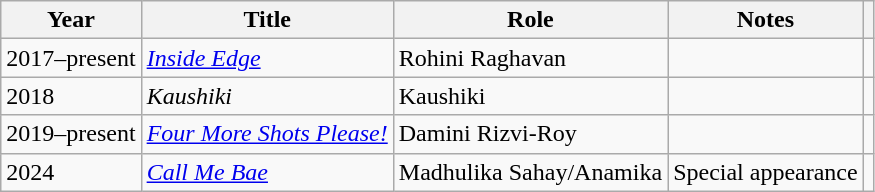<table class="wikitable plainrowheaders sortable">
<tr>
<th scope="col">Year</th>
<th scope="col">Title</th>
<th scope="col">Role</th>
<th scope="col">Notes</th>
<th scope="col"></th>
</tr>
<tr>
<td>2017–present</td>
<td><em><a href='#'>Inside Edge</a></em></td>
<td>Rohini Raghavan</td>
<td></td>
<td></td>
</tr>
<tr>
<td>2018</td>
<td><em>Kaushiki</em></td>
<td>Kaushiki</td>
<td></td>
<td></td>
</tr>
<tr>
<td>2019–present</td>
<td><em><a href='#'>Four More Shots Please!</a></em></td>
<td>Damini Rizvi-Roy</td>
<td></td>
<td></td>
</tr>
<tr>
<td>2024</td>
<td><em><a href='#'>Call Me Bae</a></em></td>
<td>Madhulika Sahay/Anamika</td>
<td>Special appearance</td>
<td></td>
</tr>
</table>
